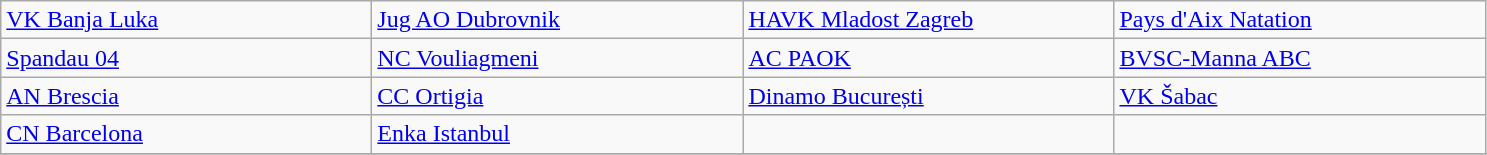<table class="wikitable">
<tr>
<td width=240px> <a href='#'>VK Banja Luka</a></td>
<td width=240px> <a href='#'>Jug AO Dubrovnik</a></td>
<td width=240px> <a href='#'>HAVK Mladost Zagreb</a></td>
<td width=240px> <a href='#'>Pays d'Aix Natation</a></td>
</tr>
<tr>
<td> <a href='#'>Spandau 04</a></td>
<td> <a href='#'>NC Vouliagmeni</a></td>
<td> <a href='#'>AC PAOK</a></td>
<td> <a href='#'>BVSC-Manna ABC</a></td>
</tr>
<tr>
<td> <a href='#'>AN Brescia</a></td>
<td> <a href='#'>CC Ortigia</a></td>
<td> <a href='#'>Dinamo București</a></td>
<td> <a href='#'>VK Šabac</a></td>
</tr>
<tr>
<td> <a href='#'>CN Barcelona</a></td>
<td> <a href='#'>Enka Istanbul</a></td>
<td></td>
<td></td>
</tr>
<tr>
</tr>
</table>
